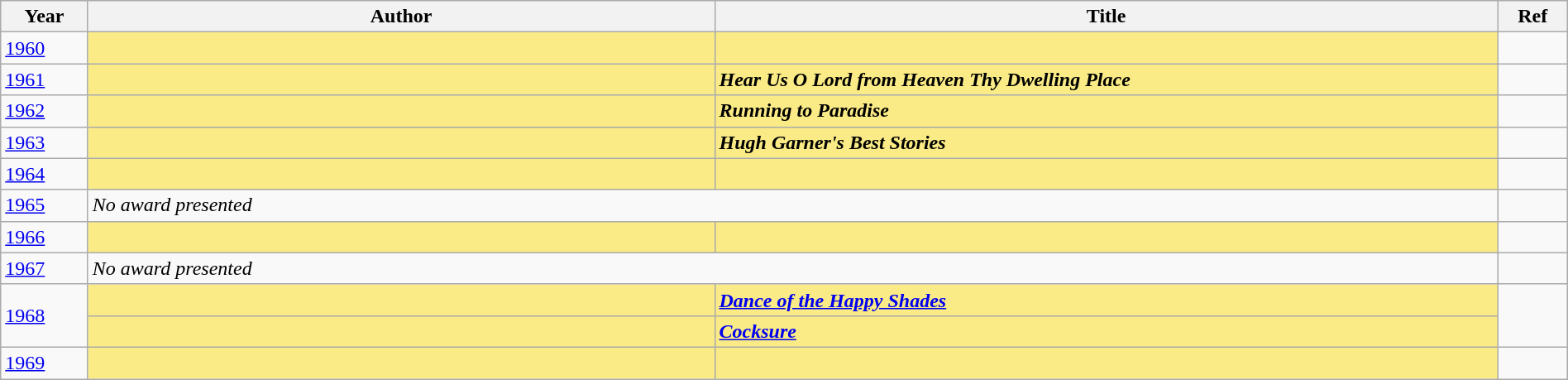<table class="wikitable sortable mw-collapsible" width="100%">
<tr>
<th>Year</th>
<th width="40%">Author</th>
<th width="50%">Title</th>
<th>Ref</th>
</tr>
<tr>
<td><a href='#'>1960</a></td>
<td style="background:#FAEB86"><strong></strong></td>
<td style="background:#FAEB86"><strong><em></em></strong></td>
<td></td>
</tr>
<tr>
<td><a href='#'>1961</a></td>
<td style="background:#FAEB86"><strong></strong></td>
<td style="background:#FAEB86"><strong><em>Hear Us O Lord from Heaven Thy Dwelling Place</em></strong></td>
<td></td>
</tr>
<tr>
<td><a href='#'>1962</a></td>
<td style="background:#FAEB86"><strong></strong></td>
<td style="background:#FAEB86"><strong><em>Running to Paradise</em></strong></td>
<td></td>
</tr>
<tr>
<td><a href='#'>1963</a></td>
<td style="background:#FAEB86"><strong></strong></td>
<td style="background:#FAEB86"><strong><em>Hugh Garner's Best Stories</em></strong></td>
<td></td>
</tr>
<tr>
<td><a href='#'>1964</a></td>
<td style="background:#FAEB86"><strong></strong></td>
<td style="background:#FAEB86"><strong><em></em></strong></td>
<td></td>
</tr>
<tr>
<td><a href='#'>1965</a></td>
<td colspan="2"><em>No award presented</em></td>
<td></td>
</tr>
<tr>
<td><a href='#'>1966</a></td>
<td style="background:#FAEB86"><strong></strong></td>
<td style="background:#FAEB86"><strong><em></em></strong></td>
<td></td>
</tr>
<tr>
<td><a href='#'>1967</a></td>
<td colspan="2"><em>No award presented</em></td>
<td></td>
</tr>
<tr>
<td rowspan="2"><a href='#'>1968</a></td>
<td style="background:#FAEB86"><strong></strong></td>
<td style="background:#FAEB86"><strong><em><a href='#'>Dance of the Happy Shades</a></em></strong></td>
<td rowspan=2></td>
</tr>
<tr>
<td style="background:#FAEB86"><strong></strong></td>
<td style="background:#FAEB86"><strong><em><a href='#'>Cocksure</a></em></strong></td>
</tr>
<tr>
<td><a href='#'>1969</a></td>
<td style="background:#FAEB86"><strong></strong></td>
<td style="background:#FAEB86"><strong><em></em></strong></td>
<td></td>
</tr>
</table>
